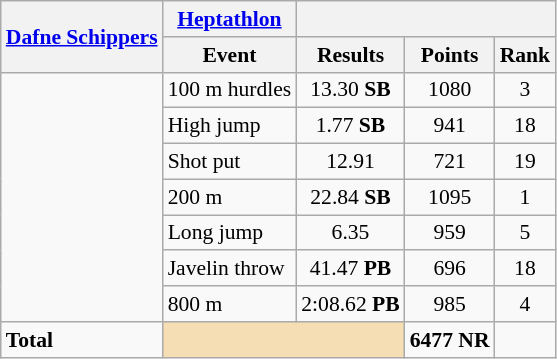<table class=wikitable style="font-size:90%;">
<tr>
<th rowspan="2"><a href='#'>Dafne Schippers</a></th>
<th><a href='#'>Heptathlon</a></th>
<th colspan="3"></th>
</tr>
<tr>
<th>Event</th>
<th>Results</th>
<th>Points</th>
<th>Rank</th>
</tr>
<tr style="border-top: single;">
<td rowspan="7"></td>
<td>100 m hurdles</td>
<td align=center>13.30 <strong>SB</strong></td>
<td align=center>1080</td>
<td align=center>3</td>
</tr>
<tr>
<td>High jump</td>
<td align=center>1.77 <strong>SB</strong></td>
<td align=center>941</td>
<td align=center>18</td>
</tr>
<tr>
<td>Shot put</td>
<td align=center>12.91</td>
<td align=center>721</td>
<td align=center>19</td>
</tr>
<tr>
<td>200 m</td>
<td align=center>22.84 <strong>SB</strong></td>
<td align=center>1095</td>
<td align=center>1</td>
</tr>
<tr>
<td>Long jump</td>
<td align=center>6.35</td>
<td align=center>959</td>
<td align=center>5</td>
</tr>
<tr>
<td>Javelin throw</td>
<td align=center>41.47 <strong>PB</strong></td>
<td align=center>696</td>
<td align=center>18</td>
</tr>
<tr>
<td>800 m</td>
<td align=center>2:08.62 <strong>PB</strong></td>
<td align=center>985</td>
<td align=center>4</td>
</tr>
<tr style="border-top: single;">
<td><strong>Total</strong></td>
<td colspan="2" style="background:wheat;"></td>
<td align=center><strong>6477</strong> <strong>NR</strong></td>
<td align=center></td>
</tr>
</table>
